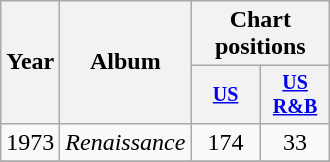<table class="wikitable" style="text-align:center;">
<tr>
<th rowspan="2">Year</th>
<th rowspan="2">Album</th>
<th colspan="2">Chart positions</th>
</tr>
<tr style="font-size:smaller;">
<th width="40"><a href='#'>US</a></th>
<th width="40"><a href='#'>US<br>R&B</a></th>
</tr>
<tr>
<td rowspan="1">1973</td>
<td align="left"><em>Renaissance</em></td>
<td>174</td>
<td>33</td>
</tr>
<tr>
</tr>
</table>
